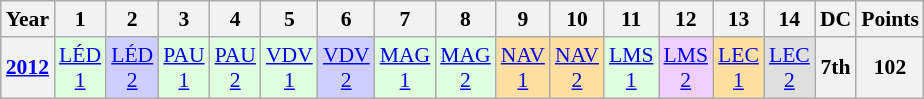<table class="wikitable" style="text-align:center; font-size:90%">
<tr>
<th>Year</th>
<th>1</th>
<th>2</th>
<th>3</th>
<th>4</th>
<th>5</th>
<th>6</th>
<th>7</th>
<th>8</th>
<th>9</th>
<th>10</th>
<th>11</th>
<th>12</th>
<th>13</th>
<th>14</th>
<th>DC</th>
<th>Points</th>
</tr>
<tr>
<th><a href='#'>2012</a></th>
<td style="background:#DFFFDF;"><a href='#'>LÉD<br>1</a><br></td>
<td style="background:#CFCFFF;"><a href='#'>LÉD<br>2</a><br></td>
<td style="background:#DFFFDF;"><a href='#'>PAU<br>1</a><br></td>
<td style="background:#DFFFDF;"><a href='#'>PAU<br>2</a><br></td>
<td style="background:#DFFFDF;"><a href='#'>VDV<br>1</a><br></td>
<td style="background:#CFCFFF;"><a href='#'>VDV<br>2</a><br></td>
<td style="background:#DFFFDF;"><a href='#'>MAG<br>1</a><br></td>
<td style="background:#DFFFDF;"><a href='#'>MAG<br>2</a><br></td>
<td style="background:#FFDF9F;"><a href='#'>NAV<br>1</a><br></td>
<td style="background:#FFDF9F;"><a href='#'>NAV<br>2</a><br></td>
<td style="background:#DFFFDF;"><a href='#'>LMS<br>1</a><br></td>
<td style="background:#EFCFFF;"><a href='#'>LMS<br>2</a><br></td>
<td style="background:#FFDF9F;"><a href='#'>LEC<br>1</a><br></td>
<td style="background:#DFDFDF;"><a href='#'>LEC<br>2</a><br></td>
<th>7th</th>
<th>102</th>
</tr>
</table>
